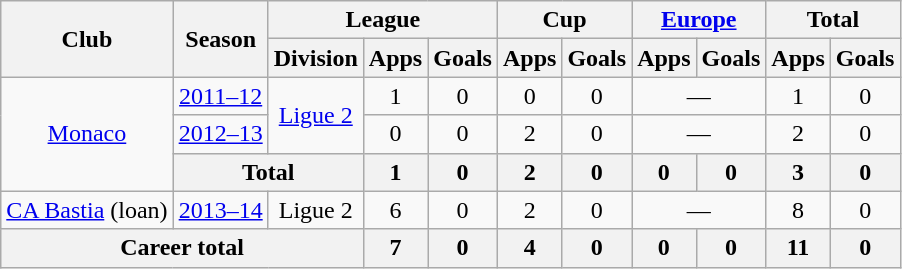<table class="wikitable" style="text-align: center">
<tr>
<th rowspan="2">Club</th>
<th rowspan="2">Season</th>
<th colspan="3">League</th>
<th colspan="2">Cup</th>
<th colspan="2"><a href='#'>Europe</a></th>
<th colspan="2">Total</th>
</tr>
<tr>
<th>Division</th>
<th>Apps</th>
<th>Goals</th>
<th>Apps</th>
<th>Goals</th>
<th>Apps</th>
<th>Goals</th>
<th>Apps</th>
<th>Goals</th>
</tr>
<tr>
<td rowspan="3"><a href='#'>Monaco</a></td>
<td><a href='#'>2011–12</a></td>
<td rowspan="2"><a href='#'>Ligue 2</a></td>
<td>1</td>
<td>0</td>
<td>0</td>
<td>0</td>
<td colspan="2">—</td>
<td>1</td>
<td>0</td>
</tr>
<tr>
<td><a href='#'>2012–13</a></td>
<td>0</td>
<td>0</td>
<td>2</td>
<td>0</td>
<td colspan="2">—</td>
<td>2</td>
<td>0</td>
</tr>
<tr>
<th colspan="2">Total</th>
<th>1</th>
<th>0</th>
<th>2</th>
<th>0</th>
<th>0</th>
<th>0</th>
<th>3</th>
<th>0</th>
</tr>
<tr>
<td rowspan="1"><a href='#'>CA Bastia</a> (loan)</td>
<td><a href='#'>2013–14</a></td>
<td>Ligue 2</td>
<td>6</td>
<td>0</td>
<td>2</td>
<td>0</td>
<td colspan="2">—</td>
<td>8</td>
<td>0</td>
</tr>
<tr>
<th colspan="3">Career total</th>
<th>7</th>
<th>0</th>
<th>4</th>
<th>0</th>
<th>0</th>
<th>0</th>
<th>11</th>
<th>0</th>
</tr>
</table>
